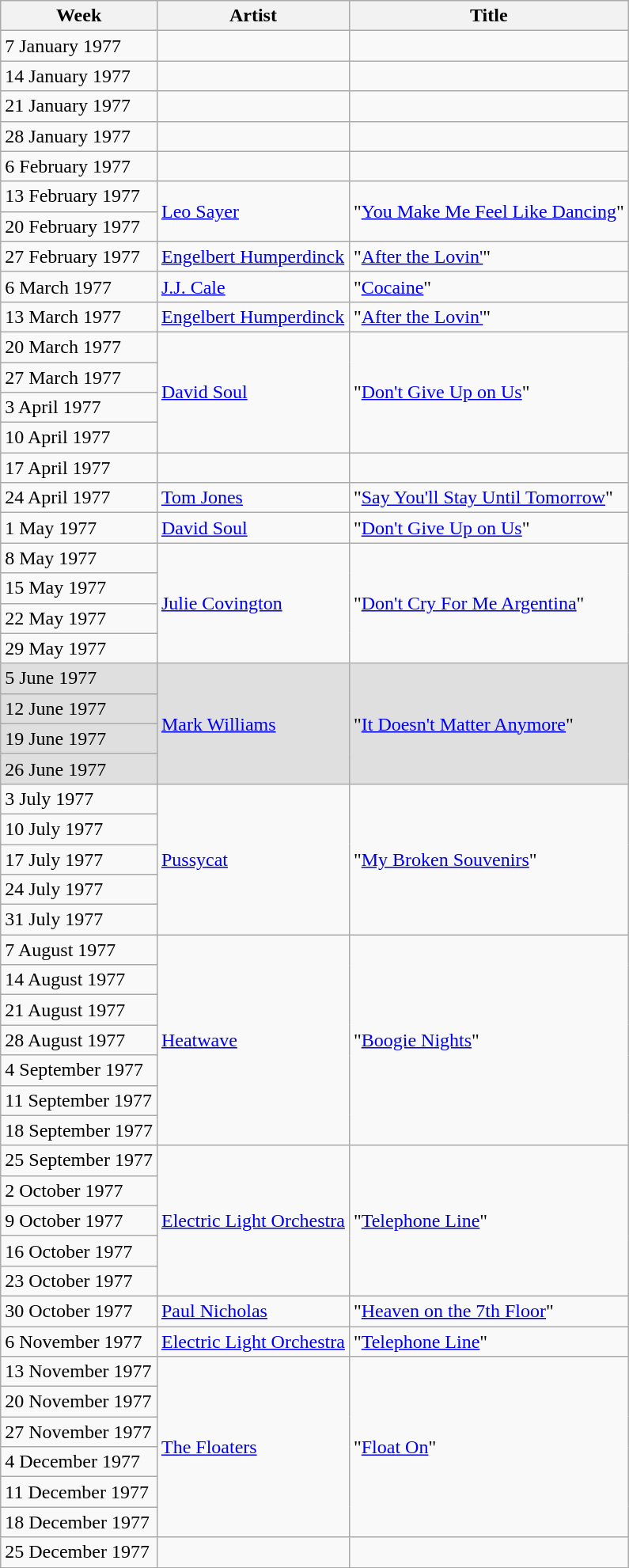<table class="wikitable">
<tr>
<th>Week</th>
<th>Artist</th>
<th>Title</th>
</tr>
<tr>
<td>7 January 1977</td>
<td></td>
<td></td>
</tr>
<tr>
<td>14 January 1977</td>
<td></td>
<td></td>
</tr>
<tr>
<td>21 January 1977</td>
<td></td>
<td></td>
</tr>
<tr>
<td>28 January 1977</td>
<td></td>
<td></td>
</tr>
<tr>
<td>6 February 1977</td>
<td></td>
<td></td>
</tr>
<tr>
<td>13 February 1977</td>
<td rowspan="2"><a href='#'>Leo Sayer</a></td>
<td rowspan="2">"<a href='#'>You Make Me Feel Like Dancing</a>"</td>
</tr>
<tr>
<td>20 February 1977</td>
</tr>
<tr>
<td>27 February 1977</td>
<td><a href='#'>Engelbert Humperdinck</a></td>
<td>"<a href='#'>After the Lovin'</a>"</td>
</tr>
<tr>
<td>6 March 1977</td>
<td><a href='#'>J.J. Cale</a></td>
<td>"<a href='#'>Cocaine</a>"</td>
</tr>
<tr>
<td>13 March 1977</td>
<td><a href='#'>Engelbert Humperdinck</a></td>
<td>"<a href='#'>After the Lovin'</a>"</td>
</tr>
<tr>
<td>20 March 1977</td>
<td rowspan="4"><a href='#'>David Soul</a></td>
<td rowspan="4">"<a href='#'>Don't Give Up on Us</a>"</td>
</tr>
<tr>
<td>27 March 1977</td>
</tr>
<tr>
<td>3 April 1977</td>
</tr>
<tr>
<td>10 April 1977</td>
</tr>
<tr>
<td>17 April 1977</td>
<td></td>
<td></td>
</tr>
<tr>
<td>24 April 1977</td>
<td><a href='#'>Tom Jones</a></td>
<td>"<a href='#'>Say You'll Stay Until Tomorrow</a>"</td>
</tr>
<tr>
<td>1 May 1977</td>
<td><a href='#'>David Soul</a></td>
<td>"<a href='#'>Don't Give Up on Us</a>"</td>
</tr>
<tr>
<td>8 May 1977</td>
<td rowspan="4"><a href='#'>Julie Covington</a></td>
<td rowspan="4">"<a href='#'>Don't Cry For Me Argentina</a>"</td>
</tr>
<tr>
<td>15 May 1977</td>
</tr>
<tr>
<td>22 May 1977</td>
</tr>
<tr>
<td>29 May 1977</td>
</tr>
<tr bgcolor="#DFDFDF">
<td>5 June 1977</td>
<td rowspan="4"><a href='#'>Mark Williams</a></td>
<td rowspan="4">"<a href='#'>It Doesn't Matter Anymore</a>"</td>
</tr>
<tr bgcolor="#DFDFDF">
<td>12 June 1977</td>
</tr>
<tr bgcolor="#DFDFDF">
<td>19 June 1977</td>
</tr>
<tr bgcolor="#DFDFDF">
<td>26 June 1977</td>
</tr>
<tr>
<td>3 July 1977</td>
<td rowspan="5"><a href='#'>Pussycat</a></td>
<td rowspan="5">"<a href='#'>My Broken Souvenirs</a>"</td>
</tr>
<tr>
<td>10 July 1977</td>
</tr>
<tr>
<td>17 July 1977</td>
</tr>
<tr>
<td>24 July 1977</td>
</tr>
<tr>
<td>31 July 1977</td>
</tr>
<tr>
<td>7 August 1977</td>
<td rowspan="7"><a href='#'>Heatwave</a></td>
<td rowspan="7">"<a href='#'>Boogie Nights</a>"</td>
</tr>
<tr>
<td>14 August 1977</td>
</tr>
<tr>
<td>21 August 1977</td>
</tr>
<tr>
<td>28 August 1977</td>
</tr>
<tr>
<td>4 September 1977</td>
</tr>
<tr>
<td>11 September 1977</td>
</tr>
<tr>
<td>18 September 1977</td>
</tr>
<tr>
<td>25 September 1977</td>
<td rowspan="5"><a href='#'>Electric Light Orchestra</a></td>
<td rowspan="5">"<a href='#'>Telephone Line</a>"</td>
</tr>
<tr>
<td>2 October 1977</td>
</tr>
<tr>
<td>9 October 1977</td>
</tr>
<tr>
<td>16 October 1977</td>
</tr>
<tr>
<td>23 October 1977</td>
</tr>
<tr>
<td>30 October 1977</td>
<td><a href='#'>Paul Nicholas</a></td>
<td>"<a href='#'>Heaven on the 7th Floor</a>"</td>
</tr>
<tr>
<td>6 November 1977</td>
<td><a href='#'>Electric Light Orchestra</a></td>
<td>"<a href='#'>Telephone Line</a>"</td>
</tr>
<tr>
<td>13 November 1977</td>
<td rowspan="6"><a href='#'>The Floaters</a></td>
<td rowspan="6">"<a href='#'>Float On</a>"</td>
</tr>
<tr>
<td>20 November 1977</td>
</tr>
<tr>
<td>27 November 1977</td>
</tr>
<tr>
<td>4 December 1977</td>
</tr>
<tr>
<td>11 December 1977</td>
</tr>
<tr>
<td>18 December 1977</td>
</tr>
<tr>
<td>25 December 1977</td>
<td></td>
<td></td>
</tr>
</table>
